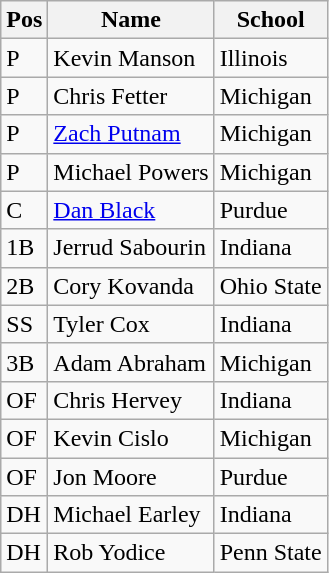<table class=wikitable>
<tr>
<th>Pos</th>
<th>Name</th>
<th>School</th>
</tr>
<tr>
<td>P</td>
<td>Kevin Manson</td>
<td>Illinois</td>
</tr>
<tr>
<td>P</td>
<td>Chris Fetter</td>
<td>Michigan</td>
</tr>
<tr>
<td>P</td>
<td><a href='#'>Zach Putnam</a></td>
<td>Michigan</td>
</tr>
<tr>
<td>P</td>
<td>Michael Powers</td>
<td>Michigan</td>
</tr>
<tr>
<td>C</td>
<td><a href='#'>Dan Black</a></td>
<td>Purdue</td>
</tr>
<tr>
<td>1B</td>
<td>Jerrud Sabourin</td>
<td>Indiana</td>
</tr>
<tr>
<td>2B</td>
<td>Cory Kovanda</td>
<td>Ohio State</td>
</tr>
<tr>
<td>SS</td>
<td>Tyler Cox</td>
<td>Indiana</td>
</tr>
<tr>
<td>3B</td>
<td>Adam Abraham</td>
<td>Michigan</td>
</tr>
<tr>
<td>OF</td>
<td>Chris Hervey</td>
<td>Indiana</td>
</tr>
<tr>
<td>OF</td>
<td>Kevin Cislo</td>
<td>Michigan</td>
</tr>
<tr>
<td>OF</td>
<td>Jon Moore</td>
<td>Purdue</td>
</tr>
<tr>
<td>DH</td>
<td>Michael Earley</td>
<td>Indiana</td>
</tr>
<tr>
<td>DH</td>
<td>Rob Yodice</td>
<td>Penn State</td>
</tr>
</table>
